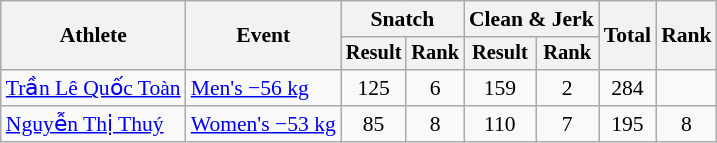<table class="wikitable" style="font-size:90%;">
<tr>
<th rowspan="2">Athlete</th>
<th rowspan="2">Event</th>
<th colspan="2">Snatch</th>
<th colspan="2">Clean & Jerk</th>
<th rowspan="2">Total</th>
<th rowspan="2">Rank</th>
</tr>
<tr style="font-size:95%">
<th>Result</th>
<th>Rank</th>
<th>Result</th>
<th>Rank</th>
</tr>
<tr align=center>
<td align=left><a href='#'>Trần Lê Quốc Toàn</a></td>
<td align=left><a href='#'>Men's −56 kg</a></td>
<td>125</td>
<td>6</td>
<td>159</td>
<td>2</td>
<td>284</td>
<td></td>
</tr>
<tr align=center>
<td align=left><a href='#'>Nguyễn Thị Thuý</a></td>
<td align=left><a href='#'>Women's −53 kg</a></td>
<td>85</td>
<td>8</td>
<td>110</td>
<td>7</td>
<td>195</td>
<td>8</td>
</tr>
</table>
